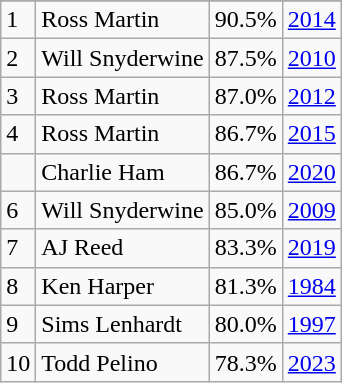<table class="wikitable">
<tr>
</tr>
<tr>
<td>1</td>
<td>Ross Martin</td>
<td><abbr>90.5%</abbr></td>
<td><a href='#'>2014</a></td>
</tr>
<tr>
<td>2</td>
<td>Will Snyderwine</td>
<td><abbr>87.5%</abbr></td>
<td><a href='#'>2010</a></td>
</tr>
<tr>
<td>3</td>
<td>Ross Martin</td>
<td><abbr>87.0%</abbr></td>
<td><a href='#'>2012</a></td>
</tr>
<tr>
<td>4</td>
<td>Ross Martin</td>
<td><abbr>86.7%</abbr></td>
<td><a href='#'>2015</a></td>
</tr>
<tr>
<td></td>
<td>Charlie Ham</td>
<td><abbr>86.7%</abbr></td>
<td><a href='#'>2020</a></td>
</tr>
<tr>
<td>6</td>
<td>Will Snyderwine</td>
<td><abbr>85.0%</abbr></td>
<td><a href='#'>2009</a></td>
</tr>
<tr>
<td>7</td>
<td>AJ Reed</td>
<td><abbr>83.3%</abbr></td>
<td><a href='#'>2019</a></td>
</tr>
<tr>
<td>8</td>
<td>Ken Harper</td>
<td><abbr>81.3%</abbr></td>
<td><a href='#'>1984</a></td>
</tr>
<tr>
<td>9</td>
<td>Sims Lenhardt</td>
<td><abbr>80.0%</abbr></td>
<td><a href='#'>1997</a></td>
</tr>
<tr>
<td>10</td>
<td>Todd Pelino</td>
<td><abbr>78.3%</abbr></td>
<td><a href='#'>2023</a></td>
</tr>
</table>
